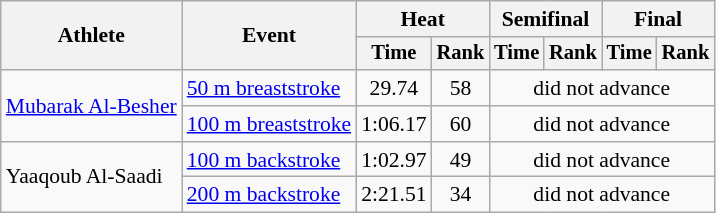<table class=wikitable style="font-size:90%">
<tr>
<th rowspan="2">Athlete</th>
<th rowspan="2">Event</th>
<th colspan="2">Heat</th>
<th colspan="2">Semifinal</th>
<th colspan="2">Final</th>
</tr>
<tr style="font-size:95%">
<th>Time</th>
<th>Rank</th>
<th>Time</th>
<th>Rank</th>
<th>Time</th>
<th>Rank</th>
</tr>
<tr align=center>
<td align=left rowspan=2><a href='#'>Mubarak Al-Besher</a></td>
<td align=left><a href='#'>50 m breaststroke</a></td>
<td>29.74</td>
<td>58</td>
<td colspan=4>did not advance</td>
</tr>
<tr align=center>
<td align=left><a href='#'>100 m breaststroke</a></td>
<td>1:06.17</td>
<td>60</td>
<td colspan=4>did not advance</td>
</tr>
<tr align=center>
<td align=left rowspan=2>Yaaqoub Al-Saadi</td>
<td align=left><a href='#'>100 m backstroke</a></td>
<td>1:02.97</td>
<td>49</td>
<td colspan=4>did not advance</td>
</tr>
<tr align=center>
<td align=left><a href='#'>200 m backstroke</a></td>
<td>2:21.51</td>
<td>34</td>
<td colspan=4>did not advance</td>
</tr>
</table>
